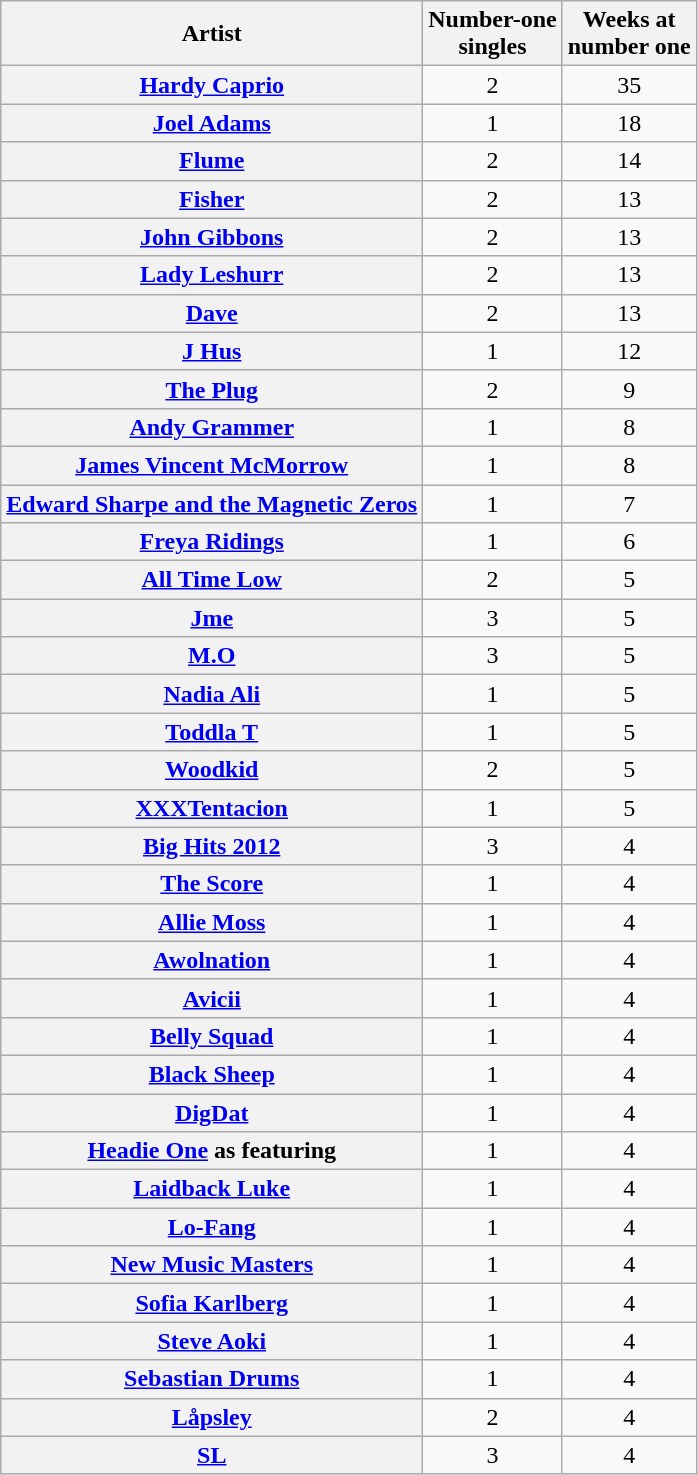<table class="wikitable plainrowheaders sortable">
<tr>
<th scope=col>Artist</th>
<th scope=col>Number-one<br>singles</th>
<th scope=col>Weeks at<br>number one</th>
</tr>
<tr>
<th scope=row><a href='#'>Hardy Caprio</a></th>
<td align=center>2</td>
<td align=center>35</td>
</tr>
<tr>
<th scope=row><a href='#'>Joel Adams</a></th>
<td align=center>1</td>
<td align=center>18</td>
</tr>
<tr>
<th scope=row><a href='#'>Flume</a></th>
<td align=center>2</td>
<td align=center>14</td>
</tr>
<tr>
<th scope=row><a href='#'>Fisher</a></th>
<td align=center>2</td>
<td align=center>13</td>
</tr>
<tr>
<th scope=row><a href='#'>John Gibbons</a></th>
<td align=center>2</td>
<td align=center>13</td>
</tr>
<tr>
<th scope=row><a href='#'>Lady Leshurr</a></th>
<td align=center>2</td>
<td align=center>13</td>
</tr>
<tr>
<th scope=row><a href='#'>Dave</a></th>
<td align=center>2</td>
<td align=center>13</td>
</tr>
<tr>
<th scope=row><a href='#'>J Hus</a></th>
<td align=center>1</td>
<td align=center>12</td>
</tr>
<tr>
<th scope=row><a href='#'>The Plug</a></th>
<td align=center>2</td>
<td align=center>9</td>
</tr>
<tr>
<th scope=row><a href='#'>Andy Grammer</a></th>
<td align=center>1</td>
<td align=center>8</td>
</tr>
<tr>
<th scope=row><a href='#'>James Vincent McMorrow</a></th>
<td align=center>1</td>
<td align=center>8</td>
</tr>
<tr>
<th scope=row><a href='#'>Edward Sharpe and the Magnetic Zeros</a></th>
<td align=center>1</td>
<td align=center>7</td>
</tr>
<tr>
<th scope=row><a href='#'>Freya Ridings</a></th>
<td align=center>1</td>
<td align=center>6</td>
</tr>
<tr>
<th scope=row><a href='#'>All Time Low</a></th>
<td align=center>2</td>
<td align=center>5</td>
</tr>
<tr>
<th scope=row><a href='#'>Jme</a></th>
<td align=center>3</td>
<td align=center>5</td>
</tr>
<tr>
<th scope=row><a href='#'>M.O</a></th>
<td align=center>3</td>
<td align=center>5</td>
</tr>
<tr>
<th scope=row><a href='#'>Nadia Ali</a></th>
<td align=center>1</td>
<td align=center>5</td>
</tr>
<tr>
<th scope=row><a href='#'>Toddla T</a></th>
<td align=center>1</td>
<td align=center>5</td>
</tr>
<tr>
<th scope=row><a href='#'>Woodkid</a></th>
<td align=center>2</td>
<td align=center>5</td>
</tr>
<tr>
<th scope=row><a href='#'>XXXTentacion</a></th>
<td align=center>1</td>
<td align=center>5</td>
</tr>
<tr>
<th scope=row><a href='#'>Big Hits 2012</a></th>
<td align=center>3</td>
<td align=center>4</td>
</tr>
<tr>
<th scope=row><a href='#'>The Score</a></th>
<td align=center>1</td>
<td align=center>4</td>
</tr>
<tr>
<th scope=row><a href='#'>Allie Moss</a></th>
<td align=center>1</td>
<td align=center>4</td>
</tr>
<tr>
<th scope=row><a href='#'>Awolnation</a></th>
<td align=center>1</td>
<td align=center>4</td>
</tr>
<tr>
<th scope=row><a href='#'>Avicii</a></th>
<td align=center>1</td>
<td align=center>4</td>
</tr>
<tr>
<th scope=row><a href='#'>Belly Squad</a></th>
<td align=center>1</td>
<td align=center>4</td>
</tr>
<tr>
<th scope=row><a href='#'>Black Sheep</a></th>
<td align=center>1</td>
<td align=center>4</td>
</tr>
<tr>
<th scope=row><a href='#'>DigDat</a></th>
<td align=center>1</td>
<td align=center>4</td>
</tr>
<tr>
<th scope=row><a href='#'>Headie One</a> as featuring</th>
<td align=center>1</td>
<td align=center>4</td>
</tr>
<tr>
<th scope=row><a href='#'>Laidback Luke</a></th>
<td align=center>1</td>
<td align=center>4</td>
</tr>
<tr>
<th scope=row><a href='#'>Lo-Fang</a></th>
<td align=center>1</td>
<td align=Center>4</td>
</tr>
<tr>
<th scope=row><a href='#'>New Music Masters</a></th>
<td align=center>1</td>
<td align=center>4</td>
</tr>
<tr>
<th scope=row><a href='#'>Sofia Karlberg</a></th>
<td align=center>1</td>
<td align=center>4</td>
</tr>
<tr>
<th scope=row><a href='#'>Steve Aoki</a></th>
<td align=center>1</td>
<td align=center>4</td>
</tr>
<tr>
<th scope=row><a href='#'>Sebastian Drums</a></th>
<td align=center>1</td>
<td align=center>4</td>
</tr>
<tr>
<th scope=row><a href='#'>Låpsley</a></th>
<td align=center>2</td>
<td align=center>4</td>
</tr>
<tr>
<th scope=row><a href='#'>SL</a></th>
<td align=center>3</td>
<td align=center>4</td>
</tr>
</table>
